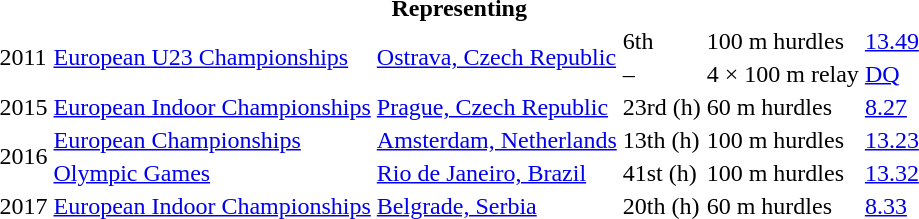<table>
<tr>
<th colspan="6">Representing </th>
</tr>
<tr>
<td rowspan=2>2011</td>
<td rowspan=2><a href='#'>European U23 Championships</a></td>
<td rowspan=2><a href='#'>Ostrava, Czech Republic</a></td>
<td>6th</td>
<td>100 m hurdles</td>
<td><a href='#'>13.49</a></td>
</tr>
<tr>
<td>–</td>
<td>4 × 100 m relay</td>
<td><a href='#'>DQ</a></td>
</tr>
<tr>
<td>2015</td>
<td><a href='#'>European Indoor Championships</a></td>
<td><a href='#'>Prague, Czech Republic</a></td>
<td>23rd (h)</td>
<td>60 m hurdles</td>
<td><a href='#'>8.27</a></td>
</tr>
<tr>
<td rowspan=2>2016</td>
<td><a href='#'>European Championships</a></td>
<td><a href='#'>Amsterdam, Netherlands</a></td>
<td>13th (h)</td>
<td>100 m hurdles</td>
<td><a href='#'>13.23</a></td>
</tr>
<tr>
<td><a href='#'>Olympic Games</a></td>
<td><a href='#'>Rio de Janeiro, Brazil</a></td>
<td>41st (h)</td>
<td>100 m hurdles</td>
<td><a href='#'>13.32</a></td>
</tr>
<tr>
<td>2017</td>
<td><a href='#'>European Indoor Championships</a></td>
<td><a href='#'>Belgrade, Serbia</a></td>
<td>20th (h)</td>
<td>60 m hurdles</td>
<td><a href='#'>8.33</a></td>
</tr>
</table>
